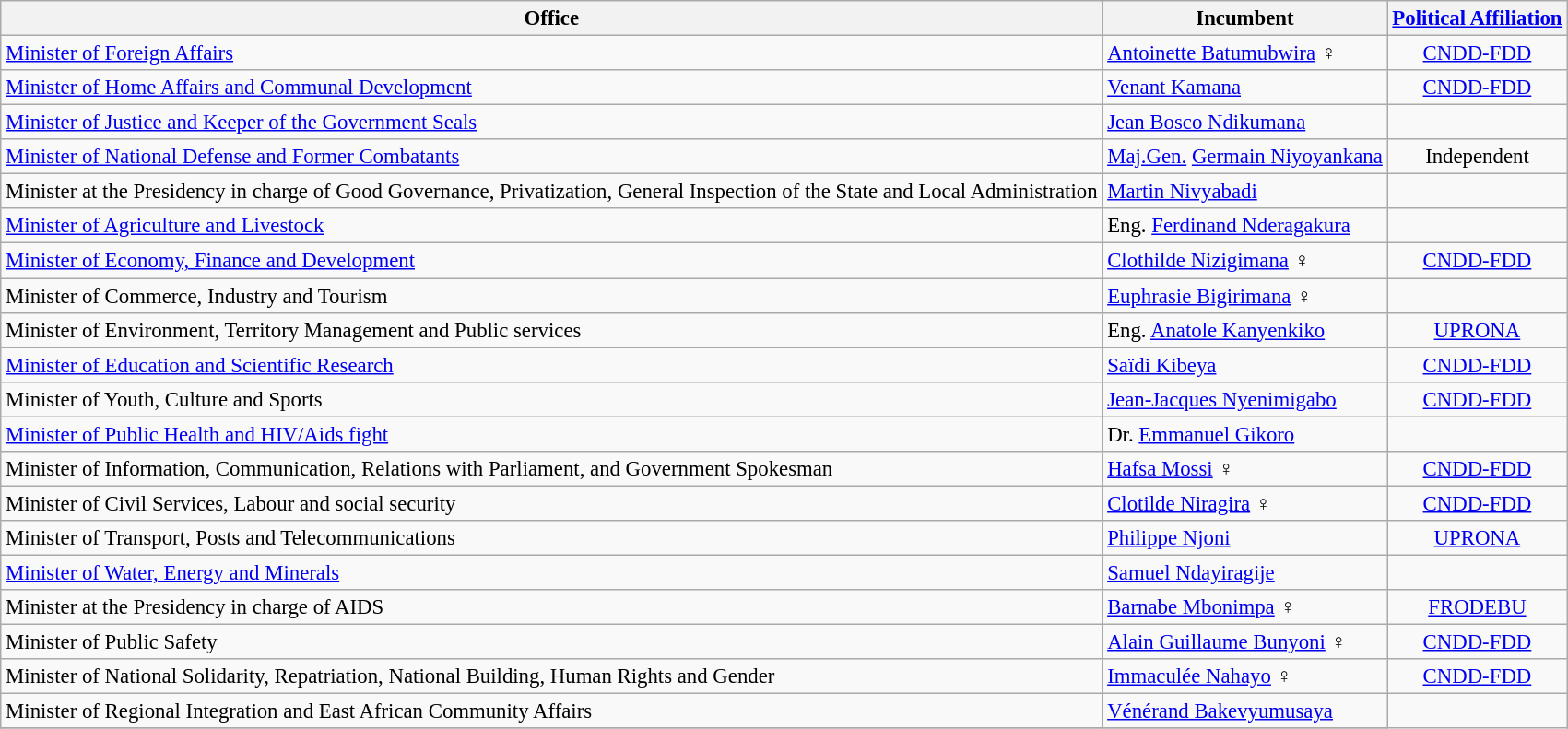<table class="wikitable" style="font-size: 95%;">
<tr>
<th scope="col">Office</th>
<th scope="col">Incumbent</th>
<th scope="col"><a href='#'>Political Affiliation</a></th>
</tr>
<tr>
<td align="left"><a href='#'>Minister of Foreign Affairs</a></td>
<td align="left"><a href='#'>Antoinette Batumubwira</a> ♀</td>
<td align="center"><a href='#'>CNDD-FDD</a></td>
</tr>
<tr>
<td align="left"><a href='#'>Minister of Home Affairs and Communal Development</a></td>
<td align="left"><a href='#'>Venant Kamana</a></td>
<td align="center"><a href='#'>CNDD-FDD</a></td>
</tr>
<tr>
<td align="left"><a href='#'>Minister of Justice and Keeper of the Government Seals</a></td>
<td align="left"><a href='#'>Jean Bosco Ndikumana</a></td>
<td align="center"></td>
</tr>
<tr>
<td align="left"><a href='#'>Minister of National Defense and Former Combatants</a></td>
<td align="left"><a href='#'>Maj.Gen.</a> <a href='#'>Germain Niyoyankana</a></td>
<td align="center">Independent</td>
</tr>
<tr>
<td align="left">Minister at the Presidency in charge of Good Governance, Privatization, General Inspection of the State and Local Administration</td>
<td align="left"><a href='#'>Martin Nivyabadi</a></td>
<td align="center"></td>
</tr>
<tr>
<td align="left"><a href='#'>Minister of Agriculture and Livestock</a></td>
<td align="left">Eng. <a href='#'>Ferdinand Nderagakura</a></td>
<td align="center"></td>
</tr>
<tr>
<td align="left"><a href='#'>Minister of Economy, Finance and Development</a></td>
<td align="left"><a href='#'>Clothilde Nizigimana</a> ♀</td>
<td align="center"><a href='#'>CNDD-FDD</a></td>
</tr>
<tr>
<td align="left">Minister of Commerce, Industry and Tourism</td>
<td align="left"><a href='#'>Euphrasie Bigirimana</a> ♀</td>
<td align="center"></td>
</tr>
<tr>
<td align="left">Minister of Environment, Territory Management and Public services</td>
<td align="left">Eng. <a href='#'>Anatole Kanyenkiko</a></td>
<td align="center"><a href='#'>UPRONA</a></td>
</tr>
<tr>
<td align="left"><a href='#'>Minister of Education and Scientific Research</a></td>
<td align="left"><a href='#'>Saïdi Kibeya</a></td>
<td align="center"><a href='#'>CNDD-FDD</a></td>
</tr>
<tr>
<td align="left">Minister of Youth, Culture and Sports</td>
<td align="left"><a href='#'>Jean-Jacques Nyenimigabo</a></td>
<td align="center"><a href='#'>CNDD-FDD</a></td>
</tr>
<tr>
<td align="left"><a href='#'>Minister of Public Health and HIV/Aids fight</a></td>
<td align="left">Dr. <a href='#'>Emmanuel Gikoro</a></td>
<td align="center"></td>
</tr>
<tr>
<td align="left">Minister of Information, Communication, Relations with Parliament, and Government Spokesman</td>
<td align="left"><a href='#'>Hafsa Mossi</a> ♀</td>
<td align="center"><a href='#'>CNDD-FDD</a></td>
</tr>
<tr>
<td align="left">Minister of Civil Services,  Labour and social security</td>
<td align="left"><a href='#'>Clotilde Niragira</a> ♀</td>
<td align="center"><a href='#'>CNDD-FDD</a></td>
</tr>
<tr>
<td align="left">Minister of Transport, Posts and Telecommunications</td>
<td align="left"><a href='#'>Philippe Njoni</a></td>
<td align="center"><a href='#'>UPRONA</a></td>
</tr>
<tr>
<td align="left"><a href='#'>Minister of Water, Energy and Minerals</a></td>
<td align="left"><a href='#'>Samuel Ndayiragije</a></td>
<td align="center"></td>
</tr>
<tr>
<td align="left">Minister at the Presidency in charge of AIDS</td>
<td align="left"><a href='#'>Barnabe Mbonimpa</a> ♀</td>
<td align="center"><a href='#'>FRODEBU</a></td>
</tr>
<tr>
<td align="left">Minister of Public Safety</td>
<td align="left"><a href='#'>Alain Guillaume Bunyoni</a> ♀</td>
<td align="center"><a href='#'>CNDD-FDD</a></td>
</tr>
<tr>
<td align="left">Minister of National Solidarity, Repatriation, National Building, Human Rights and Gender</td>
<td align="left"><a href='#'>Immaculée Nahayo</a> ♀</td>
<td align="center"><a href='#'>CNDD-FDD</a></td>
</tr>
<tr>
<td align="left">Minister of Regional Integration and East African Community Affairs</td>
<td align="left"><a href='#'>Vénérand Bakevyumusaya</a></td>
</tr>
<tr>
</tr>
</table>
